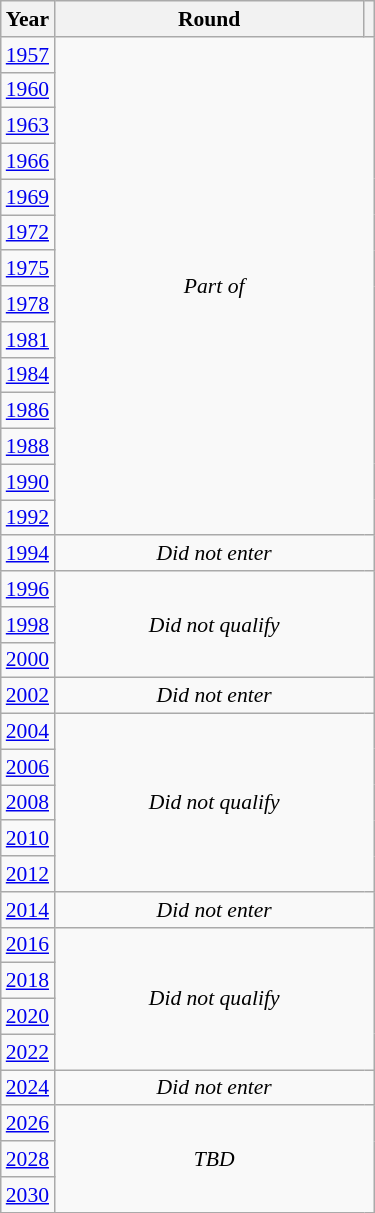<table class="wikitable" style="text-align: center; font-size:90%">
<tr>
<th>Year</th>
<th style="width:200px">Round</th>
<th></th>
</tr>
<tr>
<td><a href='#'>1957</a></td>
<td colspan="2" rowspan="14"><em>Part of </em></td>
</tr>
<tr>
<td><a href='#'>1960</a></td>
</tr>
<tr>
<td><a href='#'>1963</a></td>
</tr>
<tr>
<td><a href='#'>1966</a></td>
</tr>
<tr>
<td><a href='#'>1969</a></td>
</tr>
<tr>
<td><a href='#'>1972</a></td>
</tr>
<tr>
<td><a href='#'>1975</a></td>
</tr>
<tr>
<td><a href='#'>1978</a></td>
</tr>
<tr>
<td><a href='#'>1981</a></td>
</tr>
<tr>
<td><a href='#'>1984</a></td>
</tr>
<tr>
<td><a href='#'>1986</a></td>
</tr>
<tr>
<td><a href='#'>1988</a></td>
</tr>
<tr>
<td><a href='#'>1990</a></td>
</tr>
<tr>
<td><a href='#'>1992</a></td>
</tr>
<tr>
<td><a href='#'>1994</a></td>
<td colspan="2"><em>Did not enter</em></td>
</tr>
<tr>
<td><a href='#'>1996</a></td>
<td colspan="2" rowspan="3"><em>Did not qualify</em></td>
</tr>
<tr>
<td><a href='#'>1998</a></td>
</tr>
<tr>
<td><a href='#'>2000</a></td>
</tr>
<tr>
<td><a href='#'>2002</a></td>
<td colspan="2"><em>Did not enter</em></td>
</tr>
<tr>
<td><a href='#'>2004</a></td>
<td colspan="2" rowspan="5"><em>Did not qualify</em></td>
</tr>
<tr>
<td><a href='#'>2006</a></td>
</tr>
<tr>
<td><a href='#'>2008</a></td>
</tr>
<tr>
<td><a href='#'>2010</a></td>
</tr>
<tr>
<td><a href='#'>2012</a></td>
</tr>
<tr>
<td><a href='#'>2014</a></td>
<td colspan="2"><em>Did not enter</em></td>
</tr>
<tr>
<td><a href='#'>2016</a></td>
<td colspan="2" rowspan="4"><em>Did not qualify</em></td>
</tr>
<tr>
<td><a href='#'>2018</a></td>
</tr>
<tr>
<td><a href='#'>2020</a></td>
</tr>
<tr>
<td><a href='#'>2022</a></td>
</tr>
<tr>
<td><a href='#'>2024</a></td>
<td colspan="2"><em>Did not enter</em></td>
</tr>
<tr>
<td><a href='#'>2026</a></td>
<td colspan="2" rowspan="3"><em>TBD</em></td>
</tr>
<tr>
<td><a href='#'>2028</a></td>
</tr>
<tr>
<td><a href='#'>2030</a></td>
</tr>
</table>
